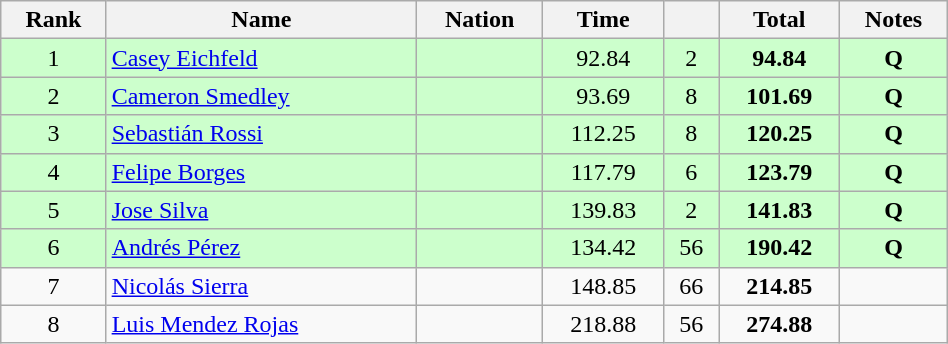<table class="wikitable" style="text-align:center" width=50%>
<tr>
<th>Rank</th>
<th>Name</th>
<th>Nation</th>
<th>Time</th>
<th></th>
<th>Total</th>
<th>Notes</th>
</tr>
<tr bgcolor=#ccffcc>
<td>1</td>
<td align=left><a href='#'>Casey Eichfeld</a></td>
<td align=left></td>
<td>92.84</td>
<td>2</td>
<td><strong>94.84</strong></td>
<td><strong>Q</strong></td>
</tr>
<tr bgcolor=#ccffcc>
<td>2</td>
<td align=left><a href='#'>Cameron Smedley</a></td>
<td align=left></td>
<td>93.69</td>
<td>8</td>
<td><strong>101.69</strong></td>
<td><strong>Q</strong></td>
</tr>
<tr bgcolor=#ccffcc>
<td>3</td>
<td align=left><a href='#'>Sebastián Rossi</a></td>
<td align=left></td>
<td>112.25</td>
<td>8</td>
<td><strong>120.25</strong></td>
<td><strong>Q</strong></td>
</tr>
<tr bgcolor=#ccffcc>
<td>4</td>
<td align=left><a href='#'>Felipe Borges</a></td>
<td align=left></td>
<td>117.79</td>
<td>6</td>
<td><strong>123.79</strong></td>
<td><strong>Q</strong></td>
</tr>
<tr bgcolor=#ccffcc>
<td>5</td>
<td align=left><a href='#'>Jose Silva</a></td>
<td align=left></td>
<td>139.83</td>
<td>2</td>
<td><strong>141.83</strong></td>
<td><strong>Q</strong></td>
</tr>
<tr bgcolor=#ccffcc>
<td>6</td>
<td align=left><a href='#'>Andrés Pérez</a></td>
<td align=left></td>
<td>134.42</td>
<td>56</td>
<td><strong>190.42</strong></td>
<td><strong>Q</strong></td>
</tr>
<tr>
<td>7</td>
<td align=left><a href='#'>Nicolás Sierra</a></td>
<td align=left></td>
<td>148.85</td>
<td>66</td>
<td><strong>214.85 </strong></td>
<td></td>
</tr>
<tr>
<td>8</td>
<td align=left><a href='#'>Luis Mendez Rojas</a></td>
<td align=left></td>
<td>218.88</td>
<td>56</td>
<td><strong>274.88</strong></td>
<td></td>
</tr>
</table>
